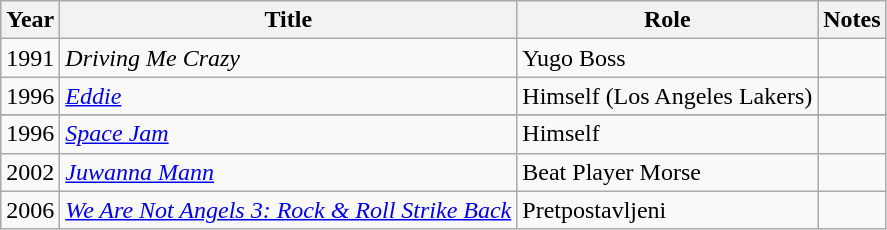<table class="wikitable sortable">
<tr>
<th>Year</th>
<th>Title</th>
<th>Role</th>
<th class="unsortable">Notes</th>
</tr>
<tr>
<td>1991</td>
<td><em>Driving Me Crazy</em></td>
<td>Yugo Boss</td>
<td></td>
</tr>
<tr>
<td>1996</td>
<td><em><a href='#'>Eddie</a></em></td>
<td>Himself (Los Angeles Lakers)</td>
<td></td>
</tr>
<tr>
</tr>
<tr>
<td>1996</td>
<td><em><a href='#'>Space Jam</a></em></td>
<td>Himself</td>
<td></td>
</tr>
<tr>
<td>2002</td>
<td><em><a href='#'>Juwanna Mann</a></em></td>
<td>Beat Player Morse</td>
<td></td>
</tr>
<tr>
<td>2006</td>
<td><em><a href='#'>We Are Not Angels 3: Rock & Roll Strike Back</a></em></td>
<td>Pretpostavljeni</td>
<td></td>
</tr>
</table>
